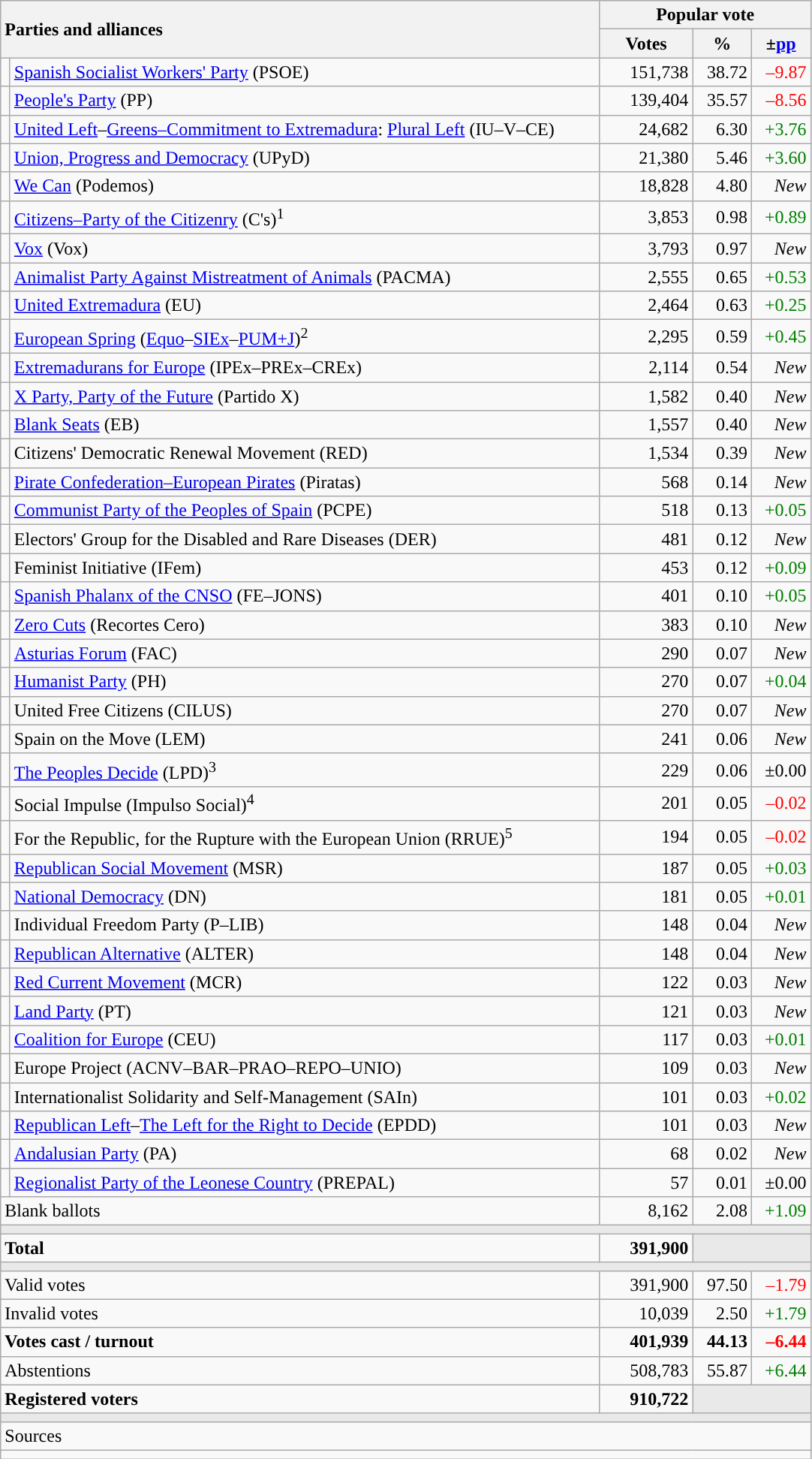<table class="wikitable" style="text-align:right">
<tr>
<th style="text-align:left;" rowspan="2" colspan="2" width="525">Parties and alliances</th>
<th colspan="3">Popular vote</th>
</tr>
<tr>
<th width="75">Votes</th>
<th width="45">%</th>
<th width="45">±<a href='#'>pp</a></th>
</tr>
<tr>
<td width="1" style="color:inherit;background:"></td>
<td align="left"><a href='#'>Spanish Socialist Workers' Party</a> (PSOE)</td>
<td>151,738</td>
<td>38.72</td>
<td style="color:red;">–9.87</td>
</tr>
<tr>
<td style="color:inherit;background:"></td>
<td align="left"><a href='#'>People's Party</a> (PP)</td>
<td>139,404</td>
<td>35.57</td>
<td style="color:red;">–8.56</td>
</tr>
<tr>
<td style="color:inherit;background:"></td>
<td align="left"><a href='#'>United Left</a>–<a href='#'>Greens–Commitment to Extremadura</a>: <a href='#'>Plural Left</a> (IU–V–CE)</td>
<td>24,682</td>
<td>6.30</td>
<td style="color:green;">+3.76</td>
</tr>
<tr>
<td style="color:inherit;background:"></td>
<td align="left"><a href='#'>Union, Progress and Democracy</a> (UPyD)</td>
<td>21,380</td>
<td>5.46</td>
<td style="color:green;">+3.60</td>
</tr>
<tr>
<td style="color:inherit;background:"></td>
<td align="left"><a href='#'>We Can</a> (Podemos)</td>
<td>18,828</td>
<td>4.80</td>
<td><em>New</em></td>
</tr>
<tr>
<td style="color:inherit;background:"></td>
<td align="left"><a href='#'>Citizens–Party of the Citizenry</a> (C's)<sup>1</sup></td>
<td>3,853</td>
<td>0.98</td>
<td style="color:green;">+0.89</td>
</tr>
<tr>
<td style="color:inherit;background:"></td>
<td align="left"><a href='#'>Vox</a> (Vox)</td>
<td>3,793</td>
<td>0.97</td>
<td><em>New</em></td>
</tr>
<tr>
<td style="color:inherit;background:"></td>
<td align="left"><a href='#'>Animalist Party Against Mistreatment of Animals</a> (PACMA)</td>
<td>2,555</td>
<td>0.65</td>
<td style="color:green;">+0.53</td>
</tr>
<tr>
<td style="color:inherit;background:"></td>
<td align="left"><a href='#'>United Extremadura</a> (EU)</td>
<td>2,464</td>
<td>0.63</td>
<td style="color:green;">+0.25</td>
</tr>
<tr>
<td style="color:inherit;background:"></td>
<td align="left"><a href='#'>European Spring</a> (<a href='#'>Equo</a>–<a href='#'>SIEx</a>–<a href='#'>PUM+J</a>)<sup>2</sup></td>
<td>2,295</td>
<td>0.59</td>
<td style="color:green;">+0.45</td>
</tr>
<tr>
<td style="color:inherit;background:"></td>
<td align="left"><a href='#'>Extremadurans for Europe</a> (IPEx–PREx–CREx)</td>
<td>2,114</td>
<td>0.54</td>
<td><em>New</em></td>
</tr>
<tr>
<td style="color:inherit;background:"></td>
<td align="left"><a href='#'>X Party, Party of the Future</a> (Partido X)</td>
<td>1,582</td>
<td>0.40</td>
<td><em>New</em></td>
</tr>
<tr>
<td style="color:inherit;background:"></td>
<td align="left"><a href='#'>Blank Seats</a> (EB)</td>
<td>1,557</td>
<td>0.40</td>
<td><em>New</em></td>
</tr>
<tr>
<td style="color:inherit;background:"></td>
<td align="left">Citizens' Democratic Renewal Movement (RED)</td>
<td>1,534</td>
<td>0.39</td>
<td><em>New</em></td>
</tr>
<tr>
<td style="color:inherit;background:"></td>
<td align="left"><a href='#'>Pirate Confederation–European Pirates</a> (Piratas)</td>
<td>568</td>
<td>0.14</td>
<td><em>New</em></td>
</tr>
<tr>
<td style="color:inherit;background:"></td>
<td align="left"><a href='#'>Communist Party of the Peoples of Spain</a> (PCPE)</td>
<td>518</td>
<td>0.13</td>
<td style="color:green;">+0.05</td>
</tr>
<tr>
<td style="color:inherit;background:"></td>
<td align="left">Electors' Group for the Disabled and Rare Diseases (DER)</td>
<td>481</td>
<td>0.12</td>
<td><em>New</em></td>
</tr>
<tr>
<td style="color:inherit;background:"></td>
<td align="left">Feminist Initiative (IFem)</td>
<td>453</td>
<td>0.12</td>
<td style="color:green;">+0.09</td>
</tr>
<tr>
<td style="color:inherit;background:"></td>
<td align="left"><a href='#'>Spanish Phalanx of the CNSO</a> (FE–JONS)</td>
<td>401</td>
<td>0.10</td>
<td style="color:green;">+0.05</td>
</tr>
<tr>
<td style="color:inherit;background:"></td>
<td align="left"><a href='#'>Zero Cuts</a> (Recortes Cero)</td>
<td>383</td>
<td>0.10</td>
<td><em>New</em></td>
</tr>
<tr>
<td style="color:inherit;background:"></td>
<td align="left"><a href='#'>Asturias Forum</a> (FAC)</td>
<td>290</td>
<td>0.07</td>
<td><em>New</em></td>
</tr>
<tr>
<td style="color:inherit;background:"></td>
<td align="left"><a href='#'>Humanist Party</a> (PH)</td>
<td>270</td>
<td>0.07</td>
<td style="color:green;">+0.04</td>
</tr>
<tr>
<td style="color:inherit;background:"></td>
<td align="left">United Free Citizens (CILUS)</td>
<td>270</td>
<td>0.07</td>
<td><em>New</em></td>
</tr>
<tr>
<td style="color:inherit;background:"></td>
<td align="left">Spain on the Move (LEM)</td>
<td>241</td>
<td>0.06</td>
<td><em>New</em></td>
</tr>
<tr>
<td style="color:inherit;background:"></td>
<td align="left"><a href='#'>The Peoples Decide</a> (LPD)<sup>3</sup></td>
<td>229</td>
<td>0.06</td>
<td>±0.00</td>
</tr>
<tr>
<td style="color:inherit;background:"></td>
<td align="left">Social Impulse (Impulso Social)<sup>4</sup></td>
<td>201</td>
<td>0.05</td>
<td style="color:red;">–0.02</td>
</tr>
<tr>
<td style="color:inherit;background:"></td>
<td align="left">For the Republic, for the Rupture with the European Union (RRUE)<sup>5</sup></td>
<td>194</td>
<td>0.05</td>
<td style="color:red;">–0.02</td>
</tr>
<tr>
<td style="color:inherit;background:"></td>
<td align="left"><a href='#'>Republican Social Movement</a> (MSR)</td>
<td>187</td>
<td>0.05</td>
<td style="color:green;">+0.03</td>
</tr>
<tr>
<td style="color:inherit;background:"></td>
<td align="left"><a href='#'>National Democracy</a> (DN)</td>
<td>181</td>
<td>0.05</td>
<td style="color:green;">+0.01</td>
</tr>
<tr>
<td style="color:inherit;background:"></td>
<td align="left">Individual Freedom Party (P–LIB)</td>
<td>148</td>
<td>0.04</td>
<td><em>New</em></td>
</tr>
<tr>
<td style="color:inherit;background:"></td>
<td align="left"><a href='#'>Republican Alternative</a> (ALTER)</td>
<td>148</td>
<td>0.04</td>
<td><em>New</em></td>
</tr>
<tr>
<td style="color:inherit;background:"></td>
<td align="left"><a href='#'>Red Current Movement</a> (MCR)</td>
<td>122</td>
<td>0.03</td>
<td><em>New</em></td>
</tr>
<tr>
<td style="color:inherit;background:"></td>
<td align="left"><a href='#'>Land Party</a> (PT)</td>
<td>121</td>
<td>0.03</td>
<td><em>New</em></td>
</tr>
<tr>
<td style="color:inherit;background:"></td>
<td align="left"><a href='#'>Coalition for Europe</a> (CEU)</td>
<td>117</td>
<td>0.03</td>
<td style="color:green;">+0.01</td>
</tr>
<tr>
<td style="color:inherit;background:"></td>
<td align="left">Europe Project (ACNV–BAR–PRAO–REPO–UNIO)</td>
<td>109</td>
<td>0.03</td>
<td><em>New</em></td>
</tr>
<tr>
<td style="color:inherit;background:"></td>
<td align="left">Internationalist Solidarity and Self-Management (SAIn)</td>
<td>101</td>
<td>0.03</td>
<td style="color:green;">+0.02</td>
</tr>
<tr>
<td style="color:inherit;background:"></td>
<td align="left"><a href='#'>Republican Left</a>–<a href='#'>The Left for the Right to Decide</a> (EPDD)</td>
<td>101</td>
<td>0.03</td>
<td><em>New</em></td>
</tr>
<tr>
<td style="color:inherit;background:"></td>
<td align="left"><a href='#'>Andalusian Party</a> (PA)</td>
<td>68</td>
<td>0.02</td>
<td><em>New</em></td>
</tr>
<tr>
<td style="color:inherit;background:"></td>
<td align="left"><a href='#'>Regionalist Party of the Leonese Country</a> (PREPAL)</td>
<td>57</td>
<td>0.01</td>
<td>±0.00</td>
</tr>
<tr>
<td align="left" colspan="2">Blank ballots</td>
<td>8,162</td>
<td>2.08</td>
<td style="color:green;">+1.09</td>
</tr>
<tr>
<td colspan="5" bgcolor="#E9E9E9"></td>
</tr>
<tr style="font-weight:bold;">
<td align="left" colspan="2">Total</td>
<td>391,900</td>
<td bgcolor="#E9E9E9" colspan="2"></td>
</tr>
<tr>
<td colspan="5" bgcolor="#E9E9E9"></td>
</tr>
<tr>
<td align="left" colspan="2">Valid votes</td>
<td>391,900</td>
<td>97.50</td>
<td style="color:red;">–1.79</td>
</tr>
<tr>
<td align="left" colspan="2">Invalid votes</td>
<td>10,039</td>
<td>2.50</td>
<td style="color:green;">+1.79</td>
</tr>
<tr style="font-weight:bold;">
<td align="left" colspan="2">Votes cast / turnout</td>
<td>401,939</td>
<td>44.13</td>
<td style="color:red;">–6.44</td>
</tr>
<tr>
<td align="left" colspan="2">Abstentions</td>
<td>508,783</td>
<td>55.87</td>
<td style="color:green;">+6.44</td>
</tr>
<tr style="font-weight:bold;">
<td align="left" colspan="2">Registered voters</td>
<td>910,722</td>
<td bgcolor="#E9E9E9" colspan="2"></td>
</tr>
<tr>
<td colspan="5" bgcolor="#E9E9E9"></td>
</tr>
<tr>
<td align="left" colspan="5">Sources</td>
</tr>
<tr>
<td colspan="5" style="text-align:left; max-width:680px;"></td>
</tr>
</table>
